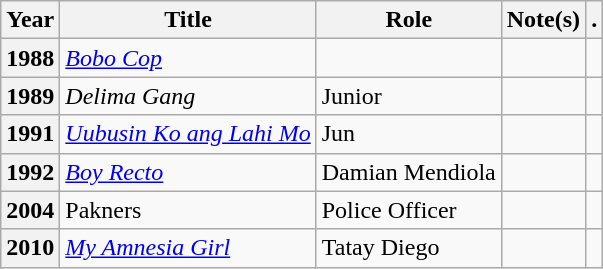<table class="wikitable plainrowheaders sortable">
<tr>
<th scope="col">Year</th>
<th scope="col">Title</th>
<th scope="col" class="unsortable">Role</th>
<th scope="col" class="unsortable">Note(s)</th>
<th scope="col" class="unsortable">.</th>
</tr>
<tr>
<th scope="row">1988</th>
<td><em><a href='#'>Bobo Cop</a></em></td>
<td></td>
<td></td>
<td></td>
</tr>
<tr>
<th scope="row">1989</th>
<td><em>Delima Gang</em></td>
<td>Junior</td>
<td></td>
<td style="text-align:center;"></td>
</tr>
<tr>
<th scope="row">1991</th>
<td><em><a href='#'>Uubusin Ko ang Lahi Mo</a></em></td>
<td>Jun</td>
<td></td>
<td style="text-align:center;"></td>
</tr>
<tr>
<th scope="row">1992</th>
<td><em><a href='#'>Boy Recto</a></em></td>
<td>Damian Mendiola</td>
<td></td>
<td style="text-align:center;"></td>
</tr>
<tr>
<th scope="row">2004</th>
<td>Pakners</td>
<td>Police Officer</td>
<td></td>
<td></td>
</tr>
<tr>
<th scope="row">2010</th>
<td><em><a href='#'>My Amnesia Girl</a></em></td>
<td>Tatay Diego</td>
<td></td>
<td style="text-align:center;"></td>
</tr>
</table>
